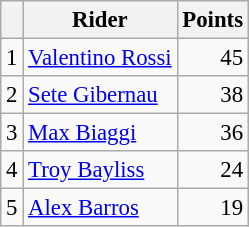<table class="wikitable" style="font-size: 95%;">
<tr>
<th></th>
<th>Rider</th>
<th>Points</th>
</tr>
<tr>
<td align=center>1</td>
<td> <a href='#'>Valentino Rossi</a></td>
<td align=right>45</td>
</tr>
<tr>
<td align=center>2</td>
<td> <a href='#'>Sete Gibernau</a></td>
<td align=right>38</td>
</tr>
<tr>
<td align=center>3</td>
<td> <a href='#'>Max Biaggi</a></td>
<td align=right>36</td>
</tr>
<tr>
<td align=center>4</td>
<td> <a href='#'>Troy Bayliss</a></td>
<td align=right>24</td>
</tr>
<tr>
<td align=center>5</td>
<td> <a href='#'>Alex Barros</a></td>
<td align=right>19</td>
</tr>
</table>
